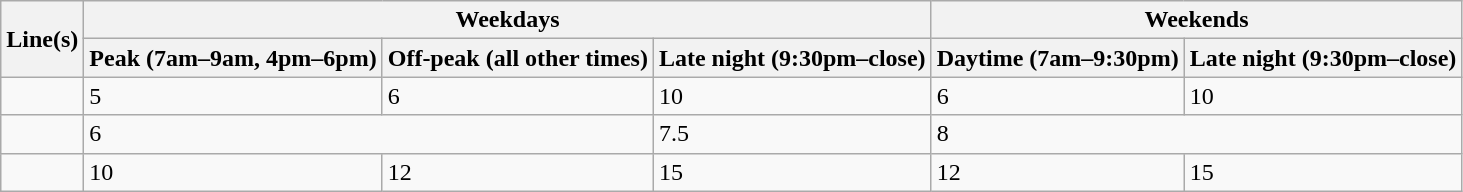<table class="wikitable">
<tr>
<th rowspan="2">Line(s)</th>
<th colspan="3">Weekdays</th>
<th colspan="2">Weekends</th>
</tr>
<tr>
<th>Peak (7am–9am, 4pm–6pm)</th>
<th>Off-peak (all other times)</th>
<th>Late night (9:30pm–close)</th>
<th>Daytime (7am–9:30pm)</th>
<th>Late night (9:30pm–close)</th>
</tr>
<tr>
<td></td>
<td>5</td>
<td>6</td>
<td>10</td>
<td>6</td>
<td>10</td>
</tr>
<tr>
<td> </td>
<td colspan="2">6</td>
<td>7.5</td>
<td colspan="2">8</td>
</tr>
<tr>
<td>  </td>
<td>10</td>
<td>12</td>
<td>15</td>
<td>12</td>
<td>15</td>
</tr>
</table>
